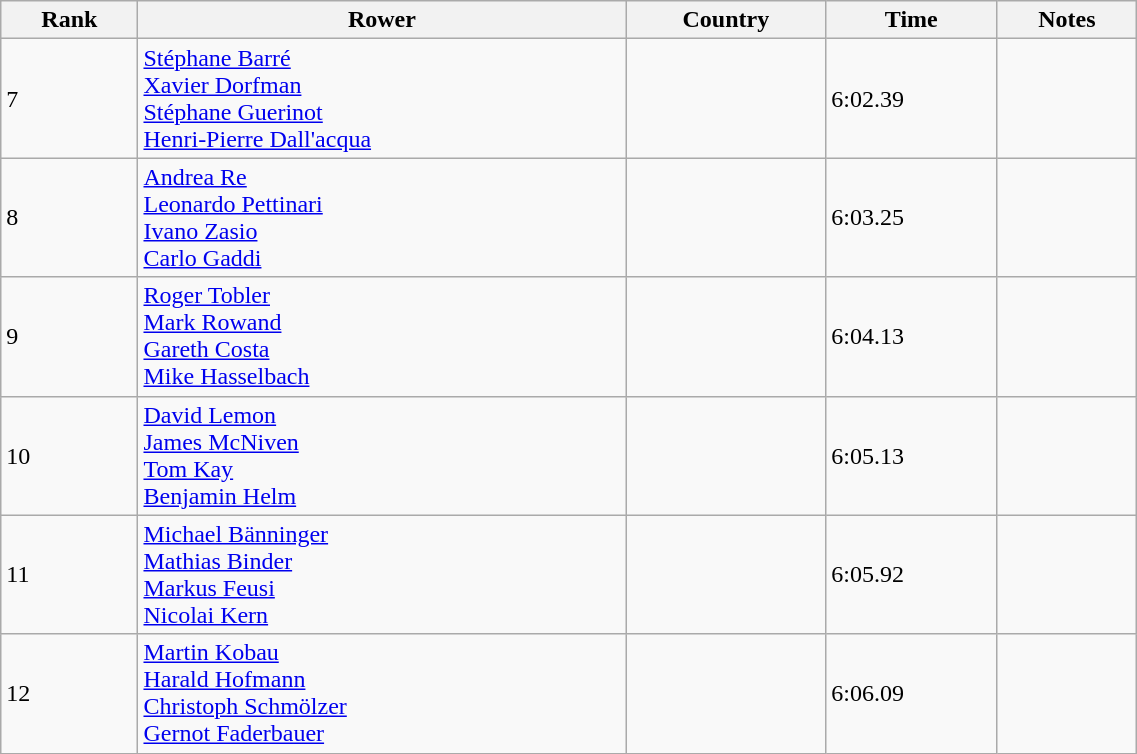<table class="wikitable sortable" width=60%>
<tr>
<th>Rank</th>
<th>Rower</th>
<th>Country</th>
<th>Time</th>
<th>Notes</th>
</tr>
<tr>
<td>7</td>
<td><a href='#'>Stéphane Barré</a><br><a href='#'>Xavier Dorfman</a><br><a href='#'>Stéphane Guerinot</a><br><a href='#'>Henri-Pierre Dall'acqua</a></td>
<td></td>
<td>6:02.39</td>
<td></td>
</tr>
<tr>
<td>8</td>
<td><a href='#'>Andrea Re</a><br><a href='#'>Leonardo Pettinari</a><br><a href='#'>Ivano Zasio</a><br><a href='#'>Carlo Gaddi</a></td>
<td></td>
<td>6:03.25</td>
<td></td>
</tr>
<tr>
<td>9</td>
<td><a href='#'>Roger Tobler</a><br><a href='#'>Mark Rowand</a><br><a href='#'>Gareth Costa</a><br><a href='#'>Mike Hasselbach</a></td>
<td></td>
<td>6:04.13</td>
<td></td>
</tr>
<tr>
<td>10</td>
<td><a href='#'>David Lemon</a><br><a href='#'>James McNiven</a><br><a href='#'>Tom Kay</a><br><a href='#'>Benjamin Helm</a></td>
<td></td>
<td>6:05.13</td>
<td></td>
</tr>
<tr>
<td>11</td>
<td><a href='#'>Michael Bänninger</a><br><a href='#'>Mathias Binder</a><br><a href='#'>Markus Feusi</a><br><a href='#'>Nicolai Kern</a></td>
<td></td>
<td>6:05.92</td>
<td></td>
</tr>
<tr>
<td>12</td>
<td><a href='#'>Martin Kobau</a><br><a href='#'>Harald Hofmann</a><br><a href='#'>Christoph Schmölzer</a><br><a href='#'>Gernot Faderbauer</a></td>
<td></td>
<td>6:06.09</td>
<td></td>
</tr>
</table>
